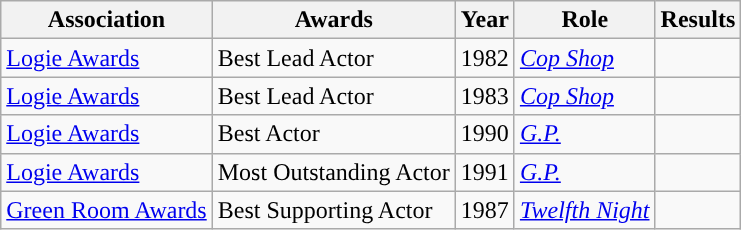<table class="wikitable">
<tr>
<th>Association</th>
<th>Awards</th>
<th>Year</th>
<th>Role</th>
<th>Results</th>
</tr>
<tr>
<td><a href='#'>Logie Awards</a></td>
<td>Best Lead Actor</td>
<td>1982</td>
<td><em><a href='#'>Cop Shop</a></em></td>
<td></td>
</tr>
<tr>
<td><a href='#'>Logie Awards</a></td>
<td>Best Lead Actor</td>
<td>1983</td>
<td><em><a href='#'>Cop Shop</a></em></td>
<td></td>
</tr>
<tr>
<td><a href='#'>Logie Awards</a></td>
<td>Best Actor</td>
<td>1990</td>
<td><em><a href='#'>G.P.</a></em></td>
<td></td>
</tr>
<tr>
<td><a href='#'>Logie Awards</a></td>
<td>Most Outstanding Actor</td>
<td>1991</td>
<td><em><a href='#'>G.P.</a></em></td>
<td></td>
</tr>
<tr>
<td><a href='#'>Green Room Awards</a></td>
<td>Best Supporting Actor</td>
<td>1987</td>
<td><em><a href='#'>Twelfth Night</a></em></td>
<td></td>
</tr>
</table>
